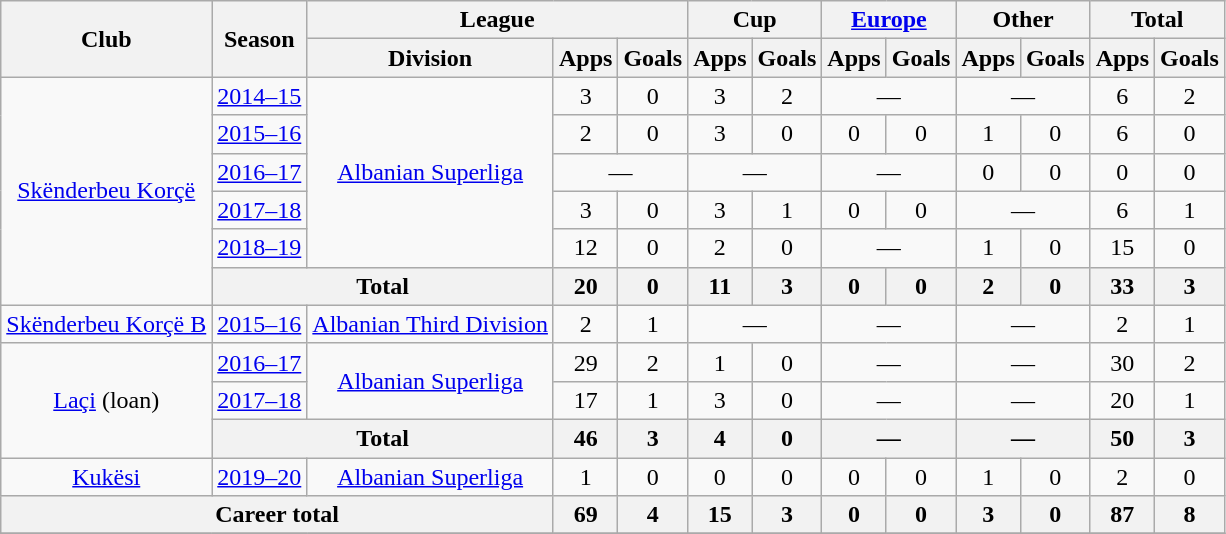<table class="wikitable" style="text-align:center">
<tr>
<th rowspan="2">Club</th>
<th rowspan="2">Season</th>
<th colspan="3">League</th>
<th colspan="2">Cup</th>
<th colspan="2"><a href='#'>Europe</a></th>
<th colspan="2">Other</th>
<th colspan="2">Total</th>
</tr>
<tr>
<th>Division</th>
<th>Apps</th>
<th>Goals</th>
<th>Apps</th>
<th>Goals</th>
<th>Apps</th>
<th>Goals</th>
<th>Apps</th>
<th>Goals</th>
<th>Apps</th>
<th>Goals</th>
</tr>
<tr>
<td rowspan="6"><a href='#'>Skënderbeu Korçë</a></td>
<td><a href='#'>2014–15</a></td>
<td rowspan="5"><a href='#'>Albanian Superliga</a></td>
<td>3</td>
<td>0</td>
<td>3</td>
<td>2</td>
<td colspan="2">—</td>
<td colspan="2">—</td>
<td>6</td>
<td>2</td>
</tr>
<tr>
<td><a href='#'>2015–16</a></td>
<td>2</td>
<td>0</td>
<td>3</td>
<td>0</td>
<td>0</td>
<td>0</td>
<td>1</td>
<td>0</td>
<td>6</td>
<td>0</td>
</tr>
<tr>
<td><a href='#'>2016–17</a></td>
<td colspan="2">—</td>
<td colspan="2">—</td>
<td colspan="2">—</td>
<td>0</td>
<td>0</td>
<td>0</td>
<td>0</td>
</tr>
<tr>
<td><a href='#'>2017–18</a></td>
<td>3</td>
<td>0</td>
<td>3</td>
<td>1</td>
<td>0</td>
<td>0</td>
<td colspan="2">—</td>
<td>6</td>
<td>1</td>
</tr>
<tr>
<td><a href='#'>2018–19</a></td>
<td>12</td>
<td>0</td>
<td>2</td>
<td>0</td>
<td colspan="2">—</td>
<td>1</td>
<td>0</td>
<td>15</td>
<td>0</td>
</tr>
<tr>
<th colspan="2">Total</th>
<th>20</th>
<th>0</th>
<th>11</th>
<th>3</th>
<th>0</th>
<th>0</th>
<th>2</th>
<th>0</th>
<th>33</th>
<th>3</th>
</tr>
<tr>
<td rowspan="1"><a href='#'>Skënderbeu Korçë B</a></td>
<td><a href='#'>2015–16</a></td>
<td rowspan="1"><a href='#'>Albanian Third Division</a></td>
<td>2</td>
<td>1</td>
<td colspan="2">—</td>
<td colspan="2">—</td>
<td colspan="2">—</td>
<td>2</td>
<td>1</td>
</tr>
<tr>
<td rowspan="3"><a href='#'>Laçi</a> (loan)</td>
<td><a href='#'>2016–17</a></td>
<td rowspan="2"><a href='#'>Albanian Superliga</a></td>
<td>29</td>
<td>2</td>
<td>1</td>
<td>0</td>
<td colspan="2">—</td>
<td colspan="2">—</td>
<td>30</td>
<td>2</td>
</tr>
<tr>
<td><a href='#'>2017–18</a></td>
<td>17</td>
<td>1</td>
<td>3</td>
<td>0</td>
<td colspan="2">—</td>
<td colspan="2">—</td>
<td>20</td>
<td>1</td>
</tr>
<tr>
<th colspan="2">Total</th>
<th>46</th>
<th>3</th>
<th>4</th>
<th>0</th>
<th colspan="2">—</th>
<th colspan="2">—</th>
<th>50</th>
<th>3</th>
</tr>
<tr>
<td rowspan="1"><a href='#'>Kukësi</a></td>
<td><a href='#'>2019–20</a></td>
<td rowspan="1"><a href='#'>Albanian Superliga</a></td>
<td>1</td>
<td>0</td>
<td>0</td>
<td>0</td>
<td>0</td>
<td>0</td>
<td>1</td>
<td>0</td>
<td>2</td>
<td>0</td>
</tr>
<tr>
<th colspan="3">Career total</th>
<th>69</th>
<th>4</th>
<th>15</th>
<th>3</th>
<th>0</th>
<th>0</th>
<th>3</th>
<th>0</th>
<th>87</th>
<th>8</th>
</tr>
<tr>
</tr>
</table>
